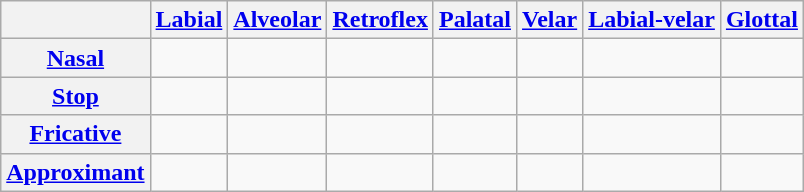<table class="wikitable" style="text-align:center">
<tr>
<th></th>
<th><a href='#'>Labial</a></th>
<th><a href='#'>Alveolar</a></th>
<th><a href='#'>Retroflex</a></th>
<th><a href='#'>Palatal</a></th>
<th><a href='#'>Velar</a></th>
<th><a href='#'>Labial-velar</a></th>
<th><a href='#'>Glottal</a></th>
</tr>
<tr>
<th><a href='#'>Nasal</a></th>
<td></td>
<td></td>
<td></td>
<td></td>
<td></td>
<td></td>
<td></td>
</tr>
<tr>
<th><a href='#'>Stop</a></th>
<td></td>
<td></td>
<td></td>
<td></td>
<td></td>
<td></td>
<td></td>
</tr>
<tr>
<th><a href='#'>Fricative</a></th>
<td></td>
<td></td>
<td></td>
<td></td>
<td></td>
<td></td>
<td></td>
</tr>
<tr>
<th><a href='#'>Approximant</a></th>
<td></td>
<td></td>
<td></td>
<td></td>
<td></td>
<td></td>
<td></td>
</tr>
</table>
